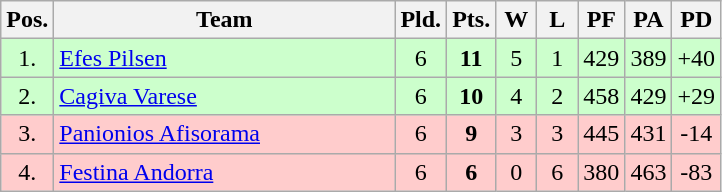<table class="wikitable" style="text-align:center">
<tr>
<th width=15>Pos.</th>
<th width=220>Team</th>
<th width=20>Pld.</th>
<th width=20>Pts.</th>
<th width=20>W</th>
<th width=20>L</th>
<th width=20>PF</th>
<th width=20>PA</th>
<th width=20>PD</th>
</tr>
<tr style="background: #ccffcc;">
<td>1.</td>
<td align=left> <a href='#'>Efes Pilsen</a></td>
<td>6</td>
<td><strong>11</strong></td>
<td>5</td>
<td>1</td>
<td>429</td>
<td>389</td>
<td>+40</td>
</tr>
<tr style="background: #ccffcc;">
<td>2.</td>
<td align=left> <a href='#'>Cagiva Varese</a></td>
<td>6</td>
<td><strong>10</strong></td>
<td>4</td>
<td>2</td>
<td>458</td>
<td>429</td>
<td>+29</td>
</tr>
<tr style="background: #ffcccc;">
<td>3.</td>
<td align=left> <a href='#'>Panionios Afisorama</a></td>
<td>6</td>
<td><strong>9</strong></td>
<td>3</td>
<td>3</td>
<td>445</td>
<td>431</td>
<td>-14</td>
</tr>
<tr style="background: #ffcccc;">
<td>4.</td>
<td align=left> <a href='#'>Festina Andorra</a></td>
<td>6</td>
<td><strong>6</strong></td>
<td>0</td>
<td>6</td>
<td>380</td>
<td>463</td>
<td>-83</td>
</tr>
</table>
